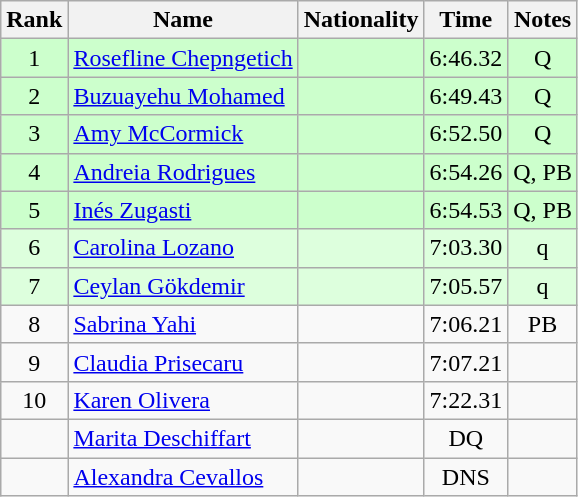<table class="wikitable sortable" style="text-align:center">
<tr>
<th>Rank</th>
<th>Name</th>
<th>Nationality</th>
<th>Time</th>
<th>Notes</th>
</tr>
<tr bgcolor=ccffcc>
<td>1</td>
<td align=left><a href='#'>Rosefline Chepngetich</a></td>
<td align=left></td>
<td>6:46.32</td>
<td>Q</td>
</tr>
<tr bgcolor=ccffcc>
<td>2</td>
<td align=left><a href='#'>Buzuayehu Mohamed</a></td>
<td align=left></td>
<td>6:49.43</td>
<td>Q</td>
</tr>
<tr bgcolor=ccffcc>
<td>3</td>
<td align=left><a href='#'>Amy McCormick</a></td>
<td align=left></td>
<td>6:52.50</td>
<td>Q</td>
</tr>
<tr bgcolor=ccffcc>
<td>4</td>
<td align=left><a href='#'>Andreia Rodrigues</a></td>
<td align=left></td>
<td>6:54.26</td>
<td>Q, PB</td>
</tr>
<tr bgcolor=ccffcc>
<td>5</td>
<td align=left><a href='#'>Inés Zugasti</a></td>
<td align=left></td>
<td>6:54.53</td>
<td>Q, PB</td>
</tr>
<tr bgcolor=ddffdd>
<td>6</td>
<td align=left><a href='#'>Carolina Lozano</a></td>
<td align=left></td>
<td>7:03.30</td>
<td>q</td>
</tr>
<tr bgcolor=ddffdd>
<td>7</td>
<td align=left><a href='#'>Ceylan Gökdemir</a></td>
<td align=left></td>
<td>7:05.57</td>
<td>q</td>
</tr>
<tr>
<td>8</td>
<td align=left><a href='#'>Sabrina Yahi</a></td>
<td align=left></td>
<td>7:06.21</td>
<td>PB</td>
</tr>
<tr>
<td>9</td>
<td align=left><a href='#'>Claudia Prisecaru</a></td>
<td align=left></td>
<td>7:07.21</td>
<td></td>
</tr>
<tr>
<td>10</td>
<td align=left><a href='#'>Karen Olivera</a></td>
<td align=left></td>
<td>7:22.31</td>
<td></td>
</tr>
<tr>
<td></td>
<td align=left><a href='#'>Marita Deschiffart</a></td>
<td align=left></td>
<td>DQ</td>
<td></td>
</tr>
<tr>
<td></td>
<td align=left><a href='#'>Alexandra Cevallos</a></td>
<td align=left></td>
<td>DNS</td>
<td></td>
</tr>
</table>
